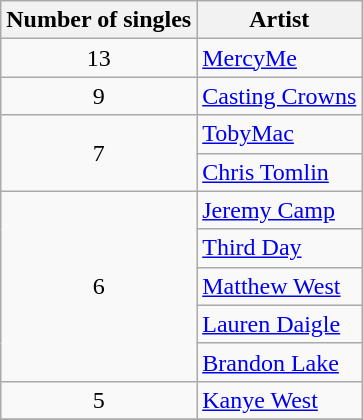<table class="wikitable">
<tr>
<th>Number of singles</th>
<th>Artist</th>
</tr>
<tr>
<td style="text-align:center;">13</td>
<td><a href='#'>MercyMe</a></td>
</tr>
<tr>
<td style="text-align:center;">9</td>
<td><a href='#'>Casting Crowns</a></td>
</tr>
<tr>
<td style="text-align:center;" rowspan=2>7</td>
<td><a href='#'>TobyMac</a></td>
</tr>
<tr>
<td><a href='#'>Chris Tomlin</a></td>
</tr>
<tr>
<td rowspan="5" style="text-align:center;">6</td>
<td><a href='#'>Jeremy Camp</a></td>
</tr>
<tr>
<td><a href='#'>Third Day</a></td>
</tr>
<tr>
<td><a href='#'>Matthew West</a></td>
</tr>
<tr>
<td><a href='#'>Lauren Daigle</a></td>
</tr>
<tr>
<td><a href='#'>Brandon Lake</a></td>
</tr>
<tr>
<td style="text-align:center;">5</td>
<td><a href='#'>Kanye West</a></td>
</tr>
<tr>
</tr>
</table>
